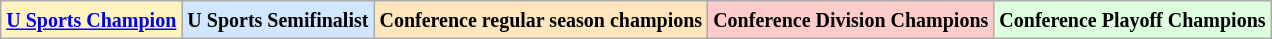<table class="wikitable">
<tr>
<td bgcolor="#FFF3BF"><small><strong><a href='#'>U Sports Champion</a> </strong></small></td>
<td bgcolor="#D0E7FF"><small><strong>U Sports Semifinalist</strong></small></td>
<td bgcolor="#FFE6BD"><small><strong>Conference regular season champions</strong></small></td>
<td bgcolor="#FFCCCC"><small><strong>Conference Division Champions</strong></small></td>
<td bgcolor="#ddffdd"><small><strong>Conference Playoff Champions</strong></small></td>
</tr>
</table>
